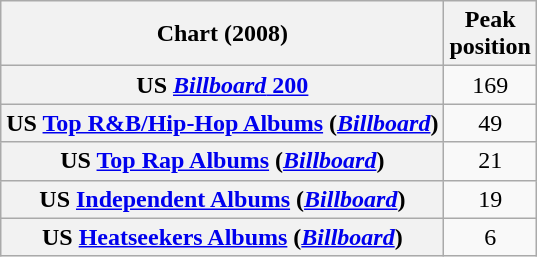<table class="wikitable sortable plainrowheaders" style="text-align:center">
<tr>
<th scope="col">Chart (2008)</th>
<th scope="col">Peak<br>position</th>
</tr>
<tr>
<th scope="row">US <a href='#'><em>Billboard</em> 200</a></th>
<td>169</td>
</tr>
<tr>
<th scope="row">US <a href='#'>Top R&B/Hip-Hop Albums</a> (<em><a href='#'>Billboard</a></em>)</th>
<td>49</td>
</tr>
<tr>
<th scope="row">US <a href='#'>Top Rap Albums</a> (<em><a href='#'>Billboard</a></em>)</th>
<td>21</td>
</tr>
<tr>
<th scope="row">US <a href='#'>Independent Albums</a> (<em><a href='#'>Billboard</a></em>)</th>
<td>19</td>
</tr>
<tr>
<th scope="row">US <a href='#'>Heatseekers Albums</a> (<em><a href='#'>Billboard</a></em>)</th>
<td>6</td>
</tr>
</table>
